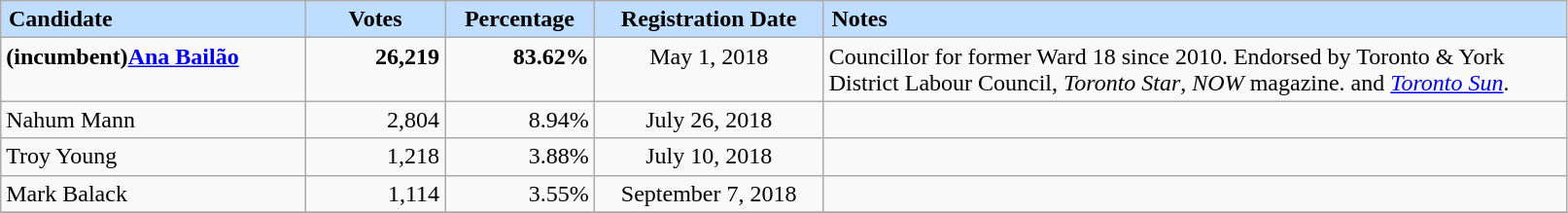<table class="sortable wikitable">
<tr>
<th scope="col" style="background-color:#bfdeff;width:200px;text-align:left;padding-left:5px;">Candidate</th>
<th scope="col" style="background-color:#bfdeff;width:88px;">Votes</th>
<th scope="col" style="background-color:#bfdeff;width:95px;">Percentage</th>
<th scope="col" style="background-color:#bfdeff;width:150px;">Registration Date</th>
<th scope="col" style="background-color:#bfdeff;width:500px;text-align:left;padding-left:5px;">Notes</th>
</tr>
<tr>
<td valign="top"><strong>(incumbent)<a href='#'>Ana Bailão</a></strong></td>
<td valign="top" align="right"><strong>26,219</strong></td>
<td valign="top" align="right"><strong> 83.62%</strong></td>
<td valign="top" align="center">May 1, 2018</td>
<td>Councillor for former Ward 18 since 2010. Endorsed by Toronto & York District Labour Council, <em>Toronto Star</em>, <em>NOW</em> magazine. and <em><a href='#'>Toronto Sun</a></em>.</td>
</tr>
<tr>
<td valign="top">Nahum Mann</td>
<td valign="top" align="right">2,804</td>
<td valign="top" align="right">8.94%</td>
<td valign="top" align="center">July 26, 2018</td>
<td></td>
</tr>
<tr>
<td valign="top">Troy Young</td>
<td valign="top" align="right">1,218</td>
<td valign="top" align="right">3.88%</td>
<td valign="top" align="center">July 10, 2018</td>
<td></td>
</tr>
<tr>
<td valign="top">Mark Balack</td>
<td valign="top" align="right">1,114</td>
<td valign="top" align="right">3.55%</td>
<td valign="top" align="center">September 7, 2018</td>
<td></td>
</tr>
<tr>
</tr>
</table>
